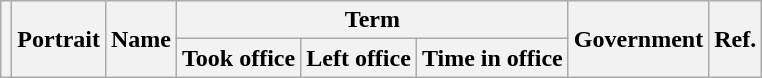<table class="wikitable" style="text-align:center;">
<tr>
<th rowspan=2></th>
<th rowspan=2>Portrait</th>
<th rowspan=2>Name<br></th>
<th colspan=3>Term</th>
<th rowspan=2>Government</th>
<th rowspan=2>Ref.</th>
</tr>
<tr>
<th>Took office</th>
<th>Left office</th>
<th>Time in office<br>












</th>
</tr>
</table>
